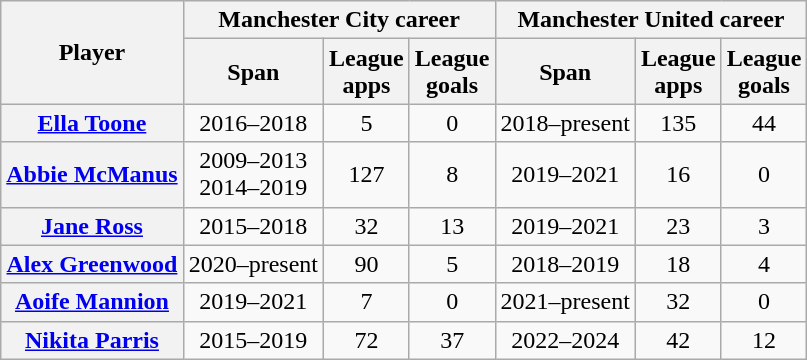<table class="wikitable plainrowheaders" style="text-align:center">
<tr>
<th rowspan="2" scope="col">Player</th>
<th colspan="3" scope="col">Manchester City career</th>
<th colspan="3" scope="col">Manchester United career</th>
</tr>
<tr>
<th scope="col">Span</th>
<th scope="col">League<br>apps</th>
<th scope="col">League<br>goals</th>
<th scope="col">Span</th>
<th scope="col">League<br>apps</th>
<th scope="col">League<br>goals</th>
</tr>
<tr>
<th scope="row" align="left"> <a href='#'>Ella Toone</a></th>
<td>2016–2018</td>
<td>5</td>
<td>0</td>
<td>2018–present</td>
<td>135</td>
<td>44</td>
</tr>
<tr>
<th scope="row" align="left"> <a href='#'>Abbie McManus</a></th>
<td>2009–2013<br>2014–2019</td>
<td>127</td>
<td>8</td>
<td>2019–2021</td>
<td>16</td>
<td>0</td>
</tr>
<tr>
<th scope="row" align="left"> <a href='#'>Jane Ross</a></th>
<td>2015–2018</td>
<td>32</td>
<td>13</td>
<td>2019–2021</td>
<td>23</td>
<td>3</td>
</tr>
<tr>
<th scope="row" align="left"> <a href='#'>Alex Greenwood</a></th>
<td>2020–present</td>
<td>90</td>
<td>5</td>
<td>2018–2019</td>
<td>18</td>
<td>4</td>
</tr>
<tr>
<th scope="row" align="left"> <a href='#'>Aoife Mannion</a></th>
<td>2019–2021</td>
<td>7</td>
<td>0</td>
<td>2021–present</td>
<td>32</td>
<td>0</td>
</tr>
<tr>
<th scope="row" align="left"> <a href='#'>Nikita Parris</a></th>
<td>2015–2019</td>
<td>72</td>
<td>37</td>
<td>2022–2024</td>
<td>42</td>
<td>12</td>
</tr>
</table>
